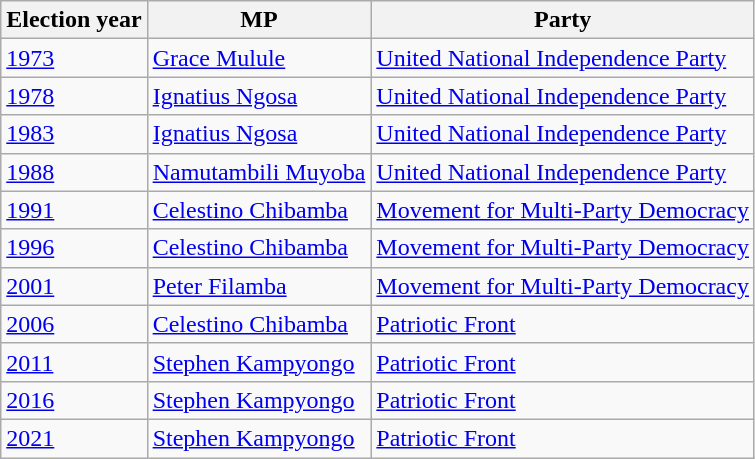<table class=wikitable>
<tr>
<th>Election year</th>
<th>MP</th>
<th>Party</th>
</tr>
<tr>
<td><a href='#'>1973</a></td>
<td><a href='#'>Grace Mulule</a></td>
<td><a href='#'>United National Independence Party</a></td>
</tr>
<tr>
<td><a href='#'>1978</a></td>
<td><a href='#'>Ignatius Ngosa</a></td>
<td><a href='#'>United National Independence Party</a></td>
</tr>
<tr>
<td><a href='#'>1983</a></td>
<td><a href='#'>Ignatius Ngosa</a></td>
<td><a href='#'>United National Independence Party</a></td>
</tr>
<tr>
<td><a href='#'>1988</a></td>
<td><a href='#'>Namutambili Muyoba</a></td>
<td><a href='#'>United National Independence Party</a></td>
</tr>
<tr>
<td><a href='#'>1991</a></td>
<td><a href='#'>Celestino Chibamba</a></td>
<td><a href='#'>Movement for Multi-Party Democracy</a></td>
</tr>
<tr>
<td><a href='#'>1996</a></td>
<td><a href='#'>Celestino Chibamba</a></td>
<td><a href='#'>Movement for Multi-Party Democracy</a></td>
</tr>
<tr>
<td><a href='#'>2001</a></td>
<td><a href='#'>Peter Filamba</a></td>
<td><a href='#'>Movement for Multi-Party Democracy</a></td>
</tr>
<tr>
<td><a href='#'>2006</a></td>
<td><a href='#'>Celestino Chibamba</a></td>
<td><a href='#'>Patriotic Front</a></td>
</tr>
<tr>
<td><a href='#'>2011</a></td>
<td><a href='#'>Stephen Kampyongo</a></td>
<td><a href='#'>Patriotic Front</a></td>
</tr>
<tr>
<td><a href='#'>2016</a></td>
<td><a href='#'>Stephen Kampyongo</a></td>
<td><a href='#'>Patriotic Front</a></td>
</tr>
<tr>
<td><a href='#'>2021</a></td>
<td><a href='#'>Stephen Kampyongo</a></td>
<td><a href='#'>Patriotic Front</a></td>
</tr>
</table>
